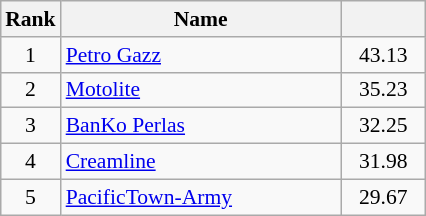<table class="wikitable" style="margin:0.5em auto;width=480;font-size:90%">
<tr>
<th width=30>Rank</th>
<th width=180>Name</th>
<th width=50></th>
</tr>
<tr>
<td align=center>1</td>
<td><a href='#'>Petro Gazz</a></td>
<td align=center>43.13</td>
</tr>
<tr>
<td align=center>2</td>
<td><a href='#'>Motolite</a></td>
<td align=center>35.23</td>
</tr>
<tr>
<td align=center>3</td>
<td><a href='#'>BanKo Perlas</a></td>
<td align=center>32.25</td>
</tr>
<tr>
<td align=center>4</td>
<td><a href='#'>Creamline</a></td>
<td align=center>31.98</td>
</tr>
<tr>
<td align=center>5</td>
<td><a href='#'>PacificTown-Army</a></td>
<td align=center>29.67</td>
</tr>
</table>
